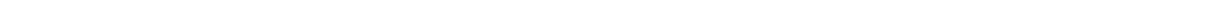<table style="width:88%; text-align:center;">
<tr style="color:white;">
<td style="background:"><strong>26</strong></td>
<td style="background:"><strong>33</strong></td>
<td style="background:"><strong>5</strong></td>
<td style="background:"><strong>76</strong></td>
</tr>
</table>
